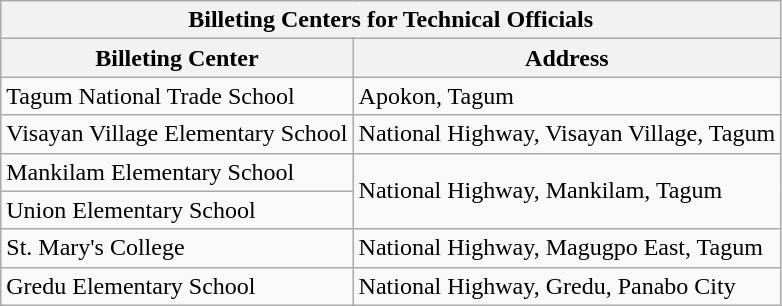<table class="wikitable">
<tr>
<th colspan=2>Billeting Centers for Technical Officials</th>
</tr>
<tr>
<th>Billeting Center</th>
<th>Address</th>
</tr>
<tr>
<td>Tagum National Trade School</td>
<td>Apokon, Tagum</td>
</tr>
<tr>
<td>Visayan Village Elementary School</td>
<td>National Highway, Visayan Village, Tagum</td>
</tr>
<tr>
<td>Mankilam Elementary School</td>
<td rowspan=2>National Highway, Mankilam, Tagum</td>
</tr>
<tr>
<td>Union Elementary School</td>
</tr>
<tr>
<td>St. Mary's College</td>
<td>National Highway, Magugpo East, Tagum</td>
</tr>
<tr>
<td>Gredu Elementary School</td>
<td>National Highway, Gredu, Panabo City</td>
</tr>
</table>
